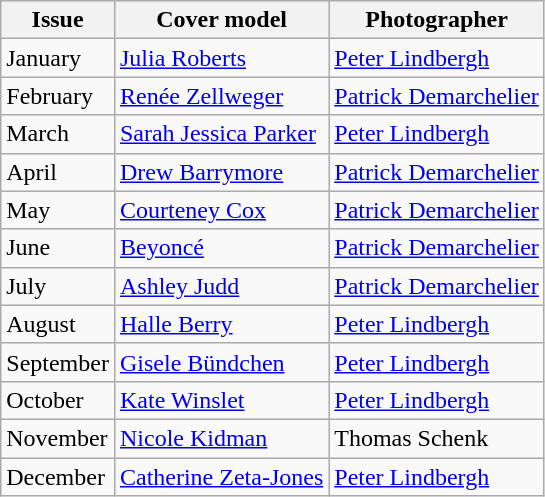<table class="sortable wikitable">
<tr>
<th>Issue</th>
<th>Cover model</th>
<th>Photographer</th>
</tr>
<tr>
<td>January</td>
<td><a href='#'>Julia Roberts</a></td>
<td><a href='#'>Peter Lindbergh</a></td>
</tr>
<tr>
<td>February</td>
<td><a href='#'>Renée Zellweger</a></td>
<td><a href='#'>Patrick Demarchelier</a></td>
</tr>
<tr>
<td>March</td>
<td><a href='#'>Sarah Jessica Parker</a></td>
<td><a href='#'>Peter Lindbergh</a></td>
</tr>
<tr>
<td>April</td>
<td><a href='#'>Drew Barrymore</a></td>
<td><a href='#'>Patrick Demarchelier</a></td>
</tr>
<tr>
<td>May</td>
<td><a href='#'>Courteney Cox</a></td>
<td><a href='#'>Patrick Demarchelier</a></td>
</tr>
<tr>
<td>June</td>
<td><a href='#'>Beyoncé</a></td>
<td><a href='#'>Patrick Demarchelier</a></td>
</tr>
<tr>
<td>July</td>
<td><a href='#'>Ashley Judd</a></td>
<td><a href='#'>Patrick Demarchelier</a></td>
</tr>
<tr>
<td>August</td>
<td><a href='#'>Halle Berry</a></td>
<td><a href='#'>Peter Lindbergh</a></td>
</tr>
<tr>
<td>September</td>
<td><a href='#'>Gisele Bündchen</a></td>
<td><a href='#'>Peter Lindbergh</a></td>
</tr>
<tr>
<td>October</td>
<td><a href='#'>Kate Winslet</a></td>
<td><a href='#'>Peter Lindbergh</a></td>
</tr>
<tr>
<td>November</td>
<td><a href='#'>Nicole Kidman</a></td>
<td>Thomas Schenk</td>
</tr>
<tr>
<td>December</td>
<td><a href='#'>Catherine Zeta-Jones</a></td>
<td><a href='#'>Peter Lindbergh</a></td>
</tr>
</table>
